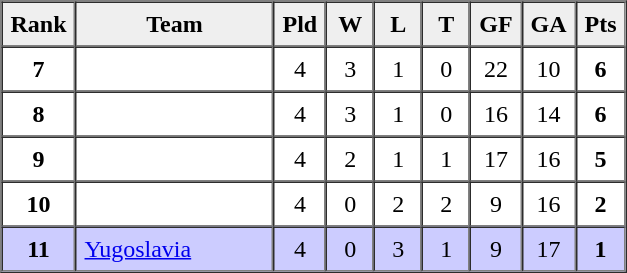<table border=1 cellpadding=5 cellspacing=0>
<tr>
<th bgcolor="#efefef" width="20">Rank</th>
<th bgcolor="#efefef" width="120">Team</th>
<th bgcolor="#efefef" width="20">Pld</th>
<th bgcolor="#efefef" width="20">W</th>
<th bgcolor="#efefef" width="20">L</th>
<th bgcolor="#efefef" width="20">T</th>
<th bgcolor="#efefef" width="20">GF</th>
<th bgcolor="#efefef" width="20">GA</th>
<th bgcolor="#efefef" width="20">Pts</th>
</tr>
<tr align=center>
<td><strong>7</strong></td>
<td align=left></td>
<td>4</td>
<td>3</td>
<td>1</td>
<td>0</td>
<td>22</td>
<td>10</td>
<td><strong>6</strong></td>
</tr>
<tr align=center>
<td><strong>8</strong></td>
<td align=left></td>
<td>4</td>
<td>3</td>
<td>1</td>
<td>0</td>
<td>16</td>
<td>14</td>
<td><strong>6</strong></td>
</tr>
<tr align=center>
<td><strong>9</strong></td>
<td align=left></td>
<td>4</td>
<td>2</td>
<td>1</td>
<td>1</td>
<td>17</td>
<td>16</td>
<td><strong>5</strong></td>
</tr>
<tr align=center>
<td><strong>10</strong></td>
<td align=left></td>
<td>4</td>
<td>0</td>
<td>2</td>
<td>2</td>
<td>9</td>
<td>16</td>
<td><strong>2</strong></td>
</tr>
<tr align=center bgcolor="ccccff">
<td><strong>11</strong></td>
<td align=left> <a href='#'>Yugoslavia</a></td>
<td>4</td>
<td>0</td>
<td>3</td>
<td>1</td>
<td>9</td>
<td>17</td>
<td><strong>1</strong></td>
</tr>
</table>
